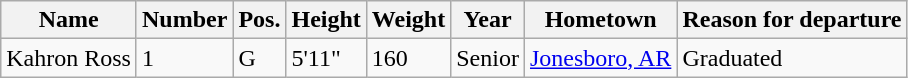<table class="wikitable sortable" border="1">
<tr>
<th>Name</th>
<th>Number</th>
<th>Pos.</th>
<th>Height</th>
<th>Weight</th>
<th>Year</th>
<th>Hometown</th>
<th class="unsortable">Reason for departure</th>
</tr>
<tr>
<td>Kahron Ross</td>
<td>1</td>
<td>G</td>
<td>5'11"</td>
<td>160</td>
<td>Senior</td>
<td><a href='#'>Jonesboro, AR</a></td>
<td>Graduated</td>
</tr>
</table>
